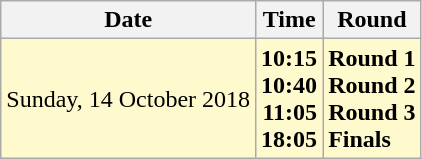<table class="wikitable">
<tr>
<th>Date</th>
<th>Time</th>
<th>Round</th>
</tr>
<tr>
<td style="background:lemonchiffon">Sunday, 14 October 2018</td>
<td style="background:lemonchiffon" align="right"><strong>10:15<br>10:40<br>11:05<br>18:05</strong></td>
<td style="background:lemonchiffon"><strong>Round 1<br>Round 2<br>Round 3<br>Finals</strong></td>
</tr>
</table>
